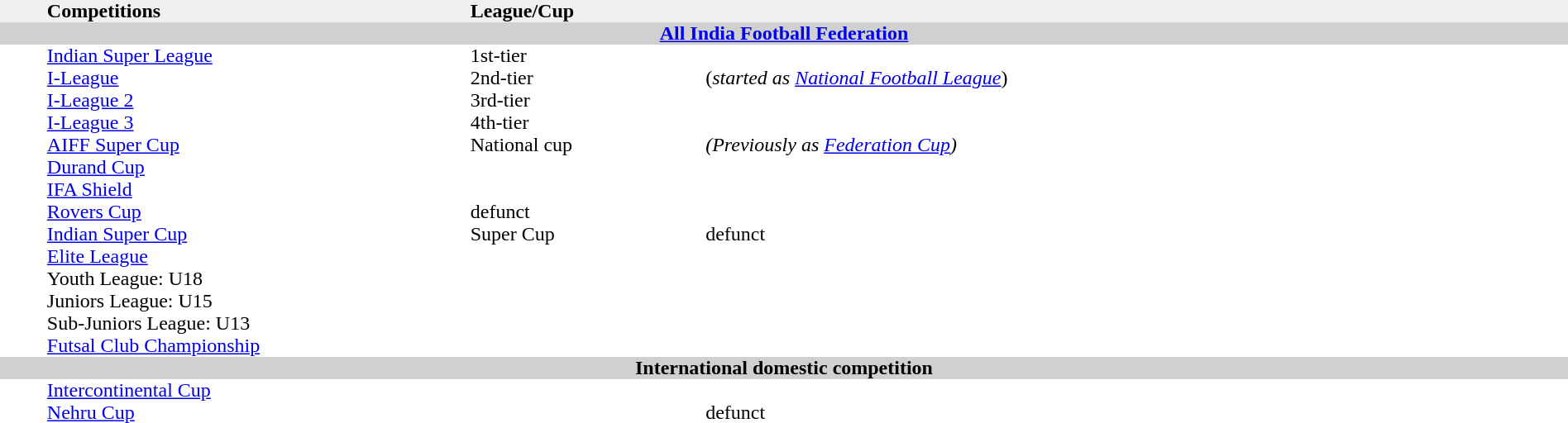<table width="100%" cellspacing="0" cellpadding="0">
<tr bgcolor="F0F0F0">
<th width="3%" align="left"></th>
<th width="27%" align="left">Competitions</th>
<th width="15%" align="left">League/Cup</th>
<th width="55%" align="left"></th>
</tr>
<tr bgcolor="D0D0D0">
<th colspan="4"><a href='#'>All India Football Federation</a></th>
</tr>
<tr>
<td></td>
<td><a href='#'>Indian Super League</a></td>
<td>1st-tier</td>
<td></td>
</tr>
<tr>
<td></td>
<td><a href='#'>I-League</a></td>
<td>2nd-tier</td>
<td>(<em>started as <a href='#'>National Football League</a></em>)</td>
</tr>
<tr>
<td></td>
<td><a href='#'>I-League 2</a></td>
<td>3rd-tier</td>
<td></td>
</tr>
<tr>
<td></td>
<td><a href='#'>I-League 3</a></td>
<td>4th-tier</td>
<td></td>
</tr>
<tr>
<td></td>
<td><a href='#'>AIFF Super Cup</a></td>
<td>National cup</td>
<td><em>(Previously as <a href='#'>Federation Cup</a>)</em></td>
</tr>
<tr>
<td></td>
<td><a href='#'>Durand Cup</a></td>
<td></td>
</tr>
<tr>
<td></td>
<td><a href='#'>IFA Shield</a></td>
<td></td>
</tr>
<tr>
<td></td>
<td><a href='#'>Rovers Cup</a></td>
<td>defunct</td>
</tr>
<tr>
<td></td>
<td><a href='#'>Indian Super Cup</a></td>
<td>Super Cup</td>
<td>defunct</td>
</tr>
<tr>
<td></td>
<td><a href='#'>Elite League</a></td>
<td></td>
<td></td>
</tr>
<tr>
<td></td>
<td>Youth League: U18</td>
<td></td>
<td></td>
</tr>
<tr>
<td></td>
<td>Juniors League: U15</td>
<td></td>
<td></td>
</tr>
<tr>
<td></td>
<td>Sub-Juniors League: U13</td>
<td></td>
<td></td>
</tr>
<tr>
<td></td>
<td><a href='#'>Futsal Club Championship</a></td>
<td></td>
<td></td>
<td></td>
</tr>
<tr bgcolor="D0D0D0">
<th colspan="4">International domestic competition</th>
</tr>
<tr>
<td></td>
<td><a href='#'>Intercontinental Cup</a></td>
<td></td>
<td></td>
</tr>
<tr>
<td></td>
<td><a href='#'>Nehru Cup</a></td>
<td></td>
<td>defunct</td>
</tr>
</table>
